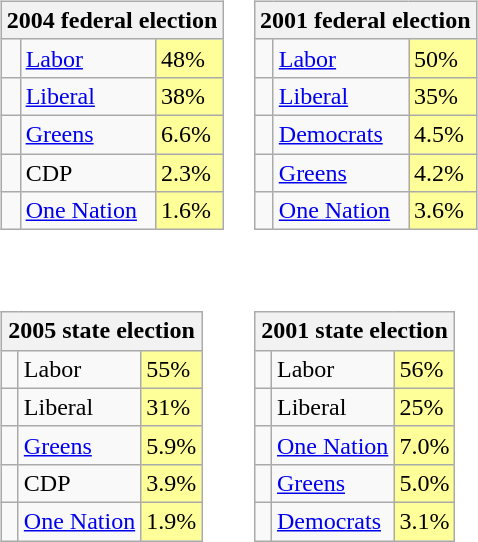<table style="margin-top: 0em; margin-left: 1em;">
<tr ---->
<td><br><table class="wikitable">
<tr>
<th colspan="3">2004 federal election</th>
</tr>
<tr>
<td> </td>
<td><a href='#'>Labor</a></td>
<td bgcolor="FFFF99">48%</td>
</tr>
<tr>
<td> </td>
<td><a href='#'>Liberal</a></td>
<td bgcolor="FFFF99">38%</td>
</tr>
<tr>
<td> </td>
<td><a href='#'>Greens</a></td>
<td bgcolor="FFFF99">6.6%</td>
</tr>
<tr>
<td> </td>
<td>CDP</td>
<td bgcolor="FFFF99">2.3%</td>
</tr>
<tr>
<td> </td>
<td><a href='#'>One Nation</a></td>
<td bgcolor="FFFF99">1.6%</td>
</tr>
</table>
</td>
<td><br><table class="wikitable">
<tr>
<th colspan="3">2001 federal election</th>
</tr>
<tr>
<td> </td>
<td><a href='#'>Labor</a></td>
<td bgcolor="FFFF99">50%</td>
</tr>
<tr>
<td> </td>
<td><a href='#'>Liberal</a></td>
<td bgcolor="FFFF99">35%</td>
</tr>
<tr>
<td> </td>
<td><a href='#'>Democrats</a></td>
<td bgcolor="FFFF99">4.5%</td>
</tr>
<tr>
<td> </td>
<td><a href='#'>Greens</a></td>
<td bgcolor="FFFF99">4.2%</td>
</tr>
<tr>
<td> </td>
<td><a href='#'>One Nation</a></td>
<td bgcolor="FFFF99">3.6%</td>
</tr>
</table>
</td>
</tr>
<tr ---->
<td><br><table class="wikitable">
<tr>
<th colspan ="3">2005 state election</th>
</tr>
<tr>
<td> </td>
<td>Labor</td>
<td bgcolor="FFFF99">55%</td>
</tr>
<tr>
<td> </td>
<td>Liberal</td>
<td bgcolor="FFFF99">31%</td>
</tr>
<tr>
<td> </td>
<td><a href='#'>Greens</a></td>
<td bgcolor="FFFF99">5.9%</td>
</tr>
<tr>
<td> </td>
<td>CDP</td>
<td bgcolor="FFFF99">3.9%</td>
</tr>
<tr>
<td> </td>
<td><a href='#'>One Nation</a></td>
<td bgcolor="FFFF99">1.9%</td>
</tr>
</table>
</td>
<td><br><table class="wikitable">
<tr>
<th colspan ="3">2001 state election</th>
</tr>
<tr>
<td> </td>
<td>Labor</td>
<td bgcolor="FFFF99">56%</td>
</tr>
<tr>
<td> </td>
<td>Liberal</td>
<td bgcolor="FFFF99">25%</td>
</tr>
<tr>
<td> </td>
<td><a href='#'>One Nation</a></td>
<td bgcolor="FFFF99">7.0%</td>
</tr>
<tr>
<td> </td>
<td><a href='#'>Greens</a></td>
<td bgcolor="FFFF99">5.0%</td>
</tr>
<tr>
<td> </td>
<td><a href='#'>Democrats</a></td>
<td bgcolor="FFFF99">3.1%</td>
</tr>
</table>
</td>
</tr>
</table>
